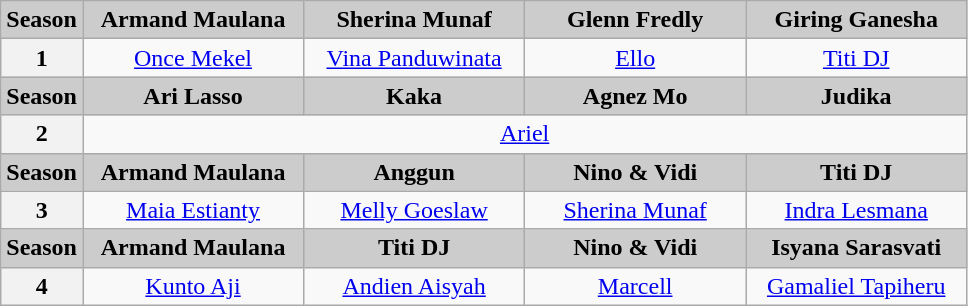<table class="wikitable" style="text-align: center;">
<tr>
<th style="background:#ccc;">Season</th>
<th style="background:#ccc;" width="140">Armand Maulana</th>
<th style="background:#ccc;" width="140">Sherina Munaf</th>
<th style="background:#ccc;" width="140">Glenn Fredly</th>
<th style="background:#ccc;" width="140">Giring Ganesha</th>
</tr>
<tr>
<th scope="row" align="center">1</th>
<td><a href='#'>Once Mekel</a></td>
<td><a href='#'>Vina Panduwinata</a></td>
<td><a href='#'>Ello</a></td>
<td><a href='#'>Titi DJ</a></td>
</tr>
<tr>
<th style="background:#ccc;">Season</th>
<th style="background:#ccc;" width="140">Ari Lasso</th>
<th style="background:#ccc;" width="140">Kaka</th>
<th style="background:#ccc;" width="140">Agnez Mo</th>
<th style="background:#ccc;" width="140">Judika</th>
</tr>
<tr>
<th scope="row" align="center">2</th>
<td colspan="4"><a href='#'>Ariel</a></td>
</tr>
<tr>
<th style="background:#ccc;">Season</th>
<th style="background:#ccc;" width="140">Armand Maulana</th>
<th style="background:#ccc;" width="140">Anggun</th>
<th style="background:#ccc;" width="140">Nino & Vidi</th>
<th style="background:#ccc;" width="140">Titi DJ</th>
</tr>
<tr>
<th scope="row" align="center">3</th>
<td><a href='#'>Maia Estianty</a></td>
<td><a href='#'>Melly Goeslaw</a></td>
<td><a href='#'>Sherina Munaf</a></td>
<td><a href='#'>Indra Lesmana</a></td>
</tr>
<tr>
<th style="background:#ccc;">Season</th>
<th style="background:#ccc;" width="140">Armand Maulana</th>
<th style="background:#ccc;" width="140">Titi DJ</th>
<th style="background:#ccc;" width="140">Nino & Vidi</th>
<th style="background:#ccc;" width="140">Isyana Sarasvati</th>
</tr>
<tr>
<th scope="row" align="center">4</th>
<td><a href='#'>Kunto Aji</a></td>
<td><a href='#'>Andien Aisyah</a></td>
<td><a href='#'>Marcell</a></td>
<td><a href='#'>Gamaliel Tapiheru</a></td>
</tr>
</table>
